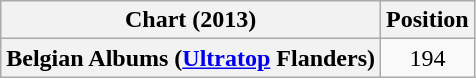<table class="wikitable plainrowheaders" style="text-align:center;">
<tr>
<th scope="col">Chart (2013)</th>
<th scope="col">Position</th>
</tr>
<tr>
<th scope="row">Belgian Albums (<a href='#'>Ultratop</a> Flanders)</th>
<td>194</td>
</tr>
</table>
